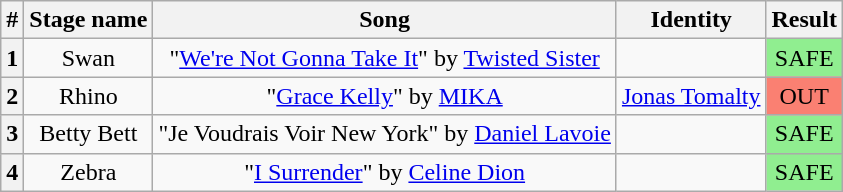<table class="wikitable plainrowheaders" style="text-align: center;">
<tr>
<th>#</th>
<th>Stage name</th>
<th>Song</th>
<th>Identity</th>
<th>Result</th>
</tr>
<tr>
<th>1</th>
<td>Swan</td>
<td>"<a href='#'>We're Not Gonna Take It</a>" by <a href='#'>Twisted Sister</a></td>
<td></td>
<td bgcolor="lightgreen">SAFE</td>
</tr>
<tr>
<th>2</th>
<td>Rhino</td>
<td>"<a href='#'>Grace Kelly</a>" by <a href='#'>MIKA</a></td>
<td><a href='#'>Jonas Tomalty</a></td>
<td bgcolor="salmon">OUT</td>
</tr>
<tr>
<th>3</th>
<td>Betty Bett</td>
<td>"Je Voudrais Voir New York" by <a href='#'>Daniel Lavoie</a></td>
<td></td>
<td bgcolor="lightgreen">SAFE</td>
</tr>
<tr>
<th>4</th>
<td>Zebra</td>
<td>"<a href='#'>I Surrender</a>" by <a href='#'>Celine Dion</a></td>
<td></td>
<td bgcolor="lightgreen">SAFE</td>
</tr>
</table>
